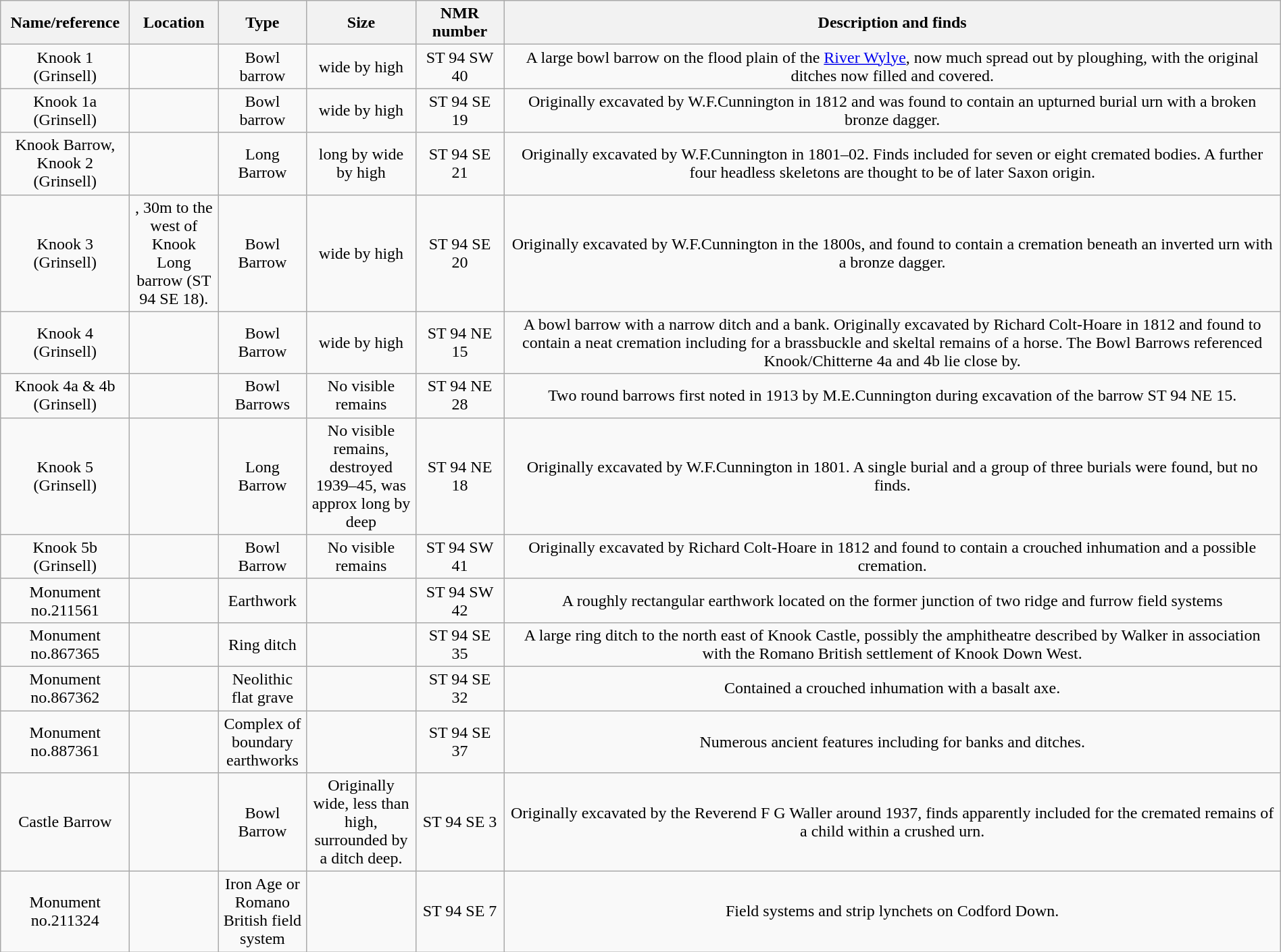<table class="wikitable sortable" style="text-align:center;width:100%" border="1">
<tr>
<th scope="col" style="width:120px;">Name/reference</th>
<th scope="col" style="width:80px;">Location</th>
<th scope="col" style="width:80px;">Type</th>
<th scope="col" style="width:100px;">Size</th>
<th scope="col" style="width:80px;">NMR number</th>
<th scope="col" class="unsortable">Description and finds</th>
</tr>
<tr !scope="row">
<td>Knook 1 (Grinsell)</td>
<td></td>
<td>Bowl barrow</td>
<td> wide by  high</td>
<td>ST 94 SW 40</td>
<td>A large bowl barrow on the flood plain of the <a href='#'>River Wylye</a>, now much spread out by ploughing, with the original ditches now filled and covered.</td>
</tr>
<tr !scope="row">
<td>Knook 1a (Grinsell)</td>
<td></td>
<td>Bowl barrow</td>
<td> wide by  high</td>
<td>ST 94 SE 19</td>
<td>Originally excavated by W.F.Cunnington in 1812 and was found to contain an upturned burial urn with a broken bronze dagger.</td>
</tr>
<tr !scope="row">
<td>Knook Barrow,<br>Knook 2 (Grinsell)</td>
<td></td>
<td>Long Barrow</td>
<td> long by  wide by  high</td>
<td>ST 94 SE 21</td>
<td>Originally excavated by W.F.Cunnington in 1801–02. Finds included for seven or eight cremated bodies. A further four headless skeletons are thought to be of later Saxon origin.</td>
</tr>
<tr !scope="row">
<td>Knook 3 (Grinsell)</td>
<td>, 30m to the west of Knook Long barrow (ST 94 SE 18).</td>
<td>Bowl Barrow</td>
<td> wide by  high</td>
<td>ST 94 SE 20</td>
<td>Originally excavated by W.F.Cunnington in the 1800s, and found to contain a cremation beneath an inverted urn with a bronze dagger.</td>
</tr>
<tr !scope="row">
<td>Knook 4 (Grinsell)</td>
<td></td>
<td>Bowl Barrow</td>
<td> wide by  high</td>
<td>ST 94 NE 15</td>
<td>A bowl barrow with a narrow ditch and a bank. Originally excavated by Richard Colt-Hoare in 1812 and found to contain a neat cremation including for a brassbuckle and skeltal remains of a horse. The Bowl Barrows referenced Knook/Chitterne 4a and 4b lie close by.</td>
</tr>
<tr !scope="row">
<td>Knook 4a & 4b (Grinsell)</td>
<td></td>
<td>Bowl Barrows</td>
<td>No visible remains</td>
<td>ST 94 NE 28</td>
<td>Two round barrows first noted in 1913 by M.E.Cunnington during excavation of the barrow ST 94 NE 15.</td>
</tr>
<tr !scope="row">
<td>Knook 5 (Grinsell)</td>
<td></td>
<td>Long Barrow</td>
<td>No visible remains, destroyed 1939–45, was approx  long by  deep</td>
<td>ST 94 NE 18</td>
<td>Originally excavated by W.F.Cunnington in 1801. A single burial and a group of three burials were found, but no finds.</td>
</tr>
<tr !scope="row">
<td>Knook 5b (Grinsell)</td>
<td></td>
<td>Bowl Barrow</td>
<td>No visible remains</td>
<td>ST 94 SW 41</td>
<td>Originally excavated by Richard Colt-Hoare in 1812 and found to contain a crouched inhumation and a possible cremation.</td>
</tr>
<tr !scope="row">
<td>Monument no.211561</td>
<td></td>
<td>Earthwork</td>
<td></td>
<td>ST 94 SW 42</td>
<td>A roughly rectangular earthwork located on the former junction of two ridge and furrow field systems</td>
</tr>
<tr !scope="row">
<td>Monument no.867365</td>
<td></td>
<td>Ring ditch</td>
<td></td>
<td>ST 94 SE 35</td>
<td>A large ring ditch to the north east of Knook Castle, possibly the amphitheatre described by Walker in association with the Romano British settlement of Knook Down West.</td>
</tr>
<tr !scope="row">
<td>Monument no.867362</td>
<td></td>
<td>Neolithic flat grave</td>
<td></td>
<td>ST 94 SE 32</td>
<td>Contained a crouched inhumation with a basalt axe.</td>
</tr>
<tr !scope="row">
<td>Monument no.887361</td>
<td></td>
<td>Complex of boundary earthworks</td>
<td></td>
<td>ST 94 SE 37</td>
<td>Numerous ancient features including for banks and ditches.</td>
</tr>
<tr !scope="row">
<td>Castle Barrow</td>
<td></td>
<td>Bowl Barrow</td>
<td>Originally  wide, less than  high, surrounded by a ditch  deep.</td>
<td>ST 94 SE 3</td>
<td>Originally excavated by the Reverend F G Waller around 1937, finds apparently included for the cremated remains of a child within a crushed urn.</td>
</tr>
<tr !scope="row">
<td>Monument no.211324</td>
<td></td>
<td>Iron Age or Romano British field system</td>
<td></td>
<td>ST 94 SE 7</td>
<td>Field systems and strip lynchets on Codford Down.</td>
</tr>
</table>
